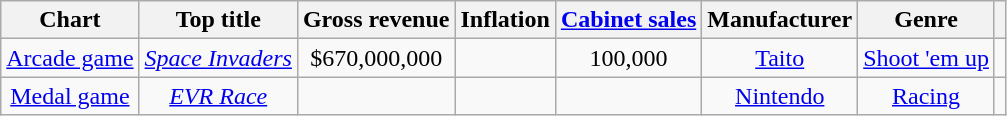<table class="wikitable sortable" style="text-align:center">
<tr>
<th>Chart</th>
<th>Top title</th>
<th>Gross revenue</th>
<th>Inflation</th>
<th><a href='#'>Cabinet sales</a></th>
<th>Manufacturer</th>
<th>Genre</th>
<th class="unsortable"></th>
</tr>
<tr>
<td><a href='#'>Arcade game</a></td>
<td><em><a href='#'>Space Invaders</a></em></td>
<td>$670,000,000</td>
<td></td>
<td>100,000</td>
<td><a href='#'>Taito</a></td>
<td><a href='#'>Shoot 'em up</a></td>
<td></td>
</tr>
<tr>
<td><a href='#'>Medal game</a></td>
<td><em><a href='#'>EVR Race</a></em></td>
<td></td>
<td></td>
<td></td>
<td><a href='#'>Nintendo</a></td>
<td><a href='#'>Racing</a></td>
<td></td>
</tr>
</table>
